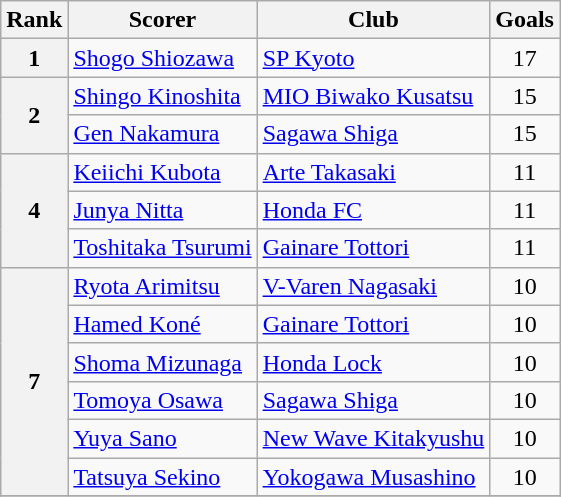<table class="wikitable">
<tr>
<th>Rank</th>
<th>Scorer</th>
<th>Club</th>
<th>Goals</th>
</tr>
<tr>
<th>1</th>
<td> <a href='#'>Shogo Shiozawa</a></td>
<td><a href='#'>SP Kyoto</a></td>
<td align=center>17</td>
</tr>
<tr>
<th rowspan=2>2</th>
<td> <a href='#'>Shingo Kinoshita</a></td>
<td><a href='#'>MIO Biwako Kusatsu</a></td>
<td align=center>15</td>
</tr>
<tr>
<td> <a href='#'>Gen Nakamura</a></td>
<td><a href='#'>Sagawa Shiga</a></td>
<td align=center>15</td>
</tr>
<tr>
<th rowspan=3>4</th>
<td> <a href='#'>Keiichi Kubota</a></td>
<td><a href='#'>Arte Takasaki</a></td>
<td align=center>11</td>
</tr>
<tr>
<td> <a href='#'>Junya Nitta</a></td>
<td><a href='#'>Honda FC</a></td>
<td align=center>11</td>
</tr>
<tr>
<td> <a href='#'>Toshitaka Tsurumi</a></td>
<td><a href='#'>Gainare Tottori</a></td>
<td align=center>11</td>
</tr>
<tr>
<th rowspan=6>7</th>
<td> <a href='#'>Ryota Arimitsu</a></td>
<td><a href='#'>V-Varen Nagasaki</a></td>
<td align=center>10</td>
</tr>
<tr>
<td> <a href='#'>Hamed Koné</a></td>
<td><a href='#'>Gainare Tottori</a></td>
<td align=center>10</td>
</tr>
<tr>
<td> <a href='#'>Shoma Mizunaga</a></td>
<td><a href='#'>Honda Lock</a></td>
<td align=center>10</td>
</tr>
<tr>
<td> <a href='#'>Tomoya Osawa</a></td>
<td><a href='#'>Sagawa Shiga</a></td>
<td align=center>10</td>
</tr>
<tr>
<td> <a href='#'>Yuya Sano</a></td>
<td><a href='#'>New Wave Kitakyushu</a></td>
<td align=center>10</td>
</tr>
<tr>
<td> <a href='#'>Tatsuya Sekino</a></td>
<td><a href='#'>Yokogawa Musashino</a></td>
<td align=center>10</td>
</tr>
<tr>
</tr>
</table>
